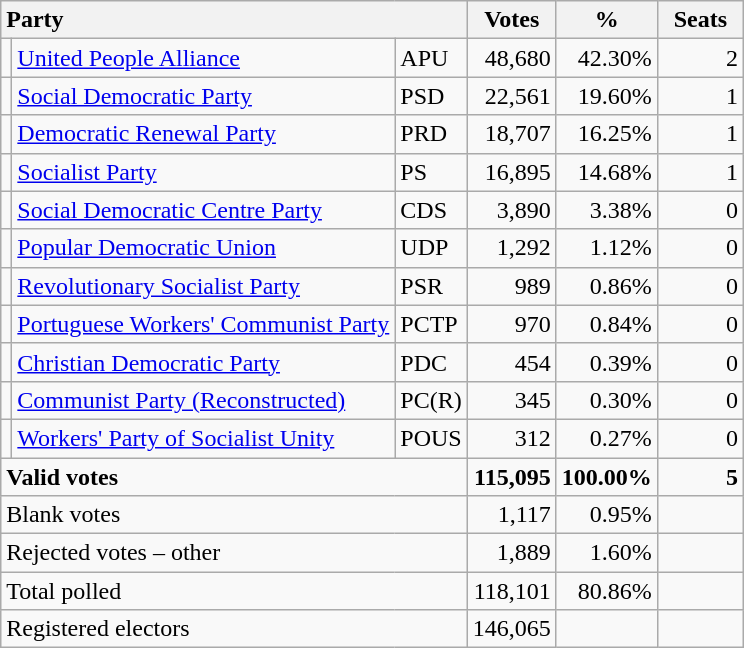<table class="wikitable" border="1" style="text-align:right;">
<tr>
<th style="text-align:left;" colspan=3>Party</th>
<th align=center width="50">Votes</th>
<th align=center width="50">%</th>
<th align=center width="50">Seats</th>
</tr>
<tr>
<td></td>
<td align=left><a href='#'>United People Alliance</a></td>
<td align=left>APU</td>
<td>48,680</td>
<td>42.30%</td>
<td>2</td>
</tr>
<tr>
<td></td>
<td align=left><a href='#'>Social Democratic Party</a></td>
<td align=left>PSD</td>
<td>22,561</td>
<td>19.60%</td>
<td>1</td>
</tr>
<tr>
<td></td>
<td align=left><a href='#'>Democratic Renewal Party</a></td>
<td align=left>PRD</td>
<td>18,707</td>
<td>16.25%</td>
<td>1</td>
</tr>
<tr>
<td></td>
<td align=left><a href='#'>Socialist Party</a></td>
<td align=left>PS</td>
<td>16,895</td>
<td>14.68%</td>
<td>1</td>
</tr>
<tr>
<td></td>
<td align=left style="white-space: nowrap;"><a href='#'>Social Democratic Centre Party</a></td>
<td align=left>CDS</td>
<td>3,890</td>
<td>3.38%</td>
<td>0</td>
</tr>
<tr>
<td></td>
<td align=left><a href='#'>Popular Democratic Union</a></td>
<td align=left>UDP</td>
<td>1,292</td>
<td>1.12%</td>
<td>0</td>
</tr>
<tr>
<td></td>
<td align=left><a href='#'>Revolutionary Socialist Party</a></td>
<td align=left>PSR</td>
<td>989</td>
<td>0.86%</td>
<td>0</td>
</tr>
<tr>
<td></td>
<td align=left><a href='#'>Portuguese Workers' Communist Party</a></td>
<td align=left>PCTP</td>
<td>970</td>
<td>0.84%</td>
<td>0</td>
</tr>
<tr>
<td></td>
<td align=left style="white-space: nowrap;"><a href='#'>Christian Democratic Party</a></td>
<td align=left>PDC</td>
<td>454</td>
<td>0.39%</td>
<td>0</td>
</tr>
<tr>
<td></td>
<td align=left><a href='#'>Communist Party (Reconstructed)</a></td>
<td align=left>PC(R)</td>
<td>345</td>
<td>0.30%</td>
<td>0</td>
</tr>
<tr>
<td></td>
<td align=left><a href='#'>Workers' Party of Socialist Unity</a></td>
<td align=left>POUS</td>
<td>312</td>
<td>0.27%</td>
<td>0</td>
</tr>
<tr style="font-weight:bold">
<td align=left colspan=3>Valid votes</td>
<td>115,095</td>
<td>100.00%</td>
<td>5</td>
</tr>
<tr>
<td align=left colspan=3>Blank votes</td>
<td>1,117</td>
<td>0.95%</td>
<td></td>
</tr>
<tr>
<td align=left colspan=3>Rejected votes – other</td>
<td>1,889</td>
<td>1.60%</td>
<td></td>
</tr>
<tr>
<td align=left colspan=3>Total polled</td>
<td>118,101</td>
<td>80.86%</td>
<td></td>
</tr>
<tr>
<td align=left colspan=3>Registered electors</td>
<td>146,065</td>
<td></td>
<td></td>
</tr>
</table>
